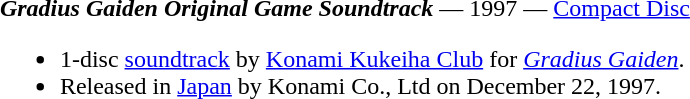<table class="toccolours" style="margin: 0 auto; width: 95%;">
<tr style="vertical-align: top;">
<td width="100%"><strong><em>Gradius Gaiden Original Game Soundtrack</em></strong> — 1997 — <a href='#'>Compact Disc</a><br><ul><li>1-disc <a href='#'>soundtrack</a> by <a href='#'>Konami Kukeiha Club</a> for <em><a href='#'>Gradius Gaiden</a></em>.</li><li>Released in <a href='#'>Japan</a> by Konami Co., Ltd on December 22, 1997.</li></ul></td>
</tr>
</table>
